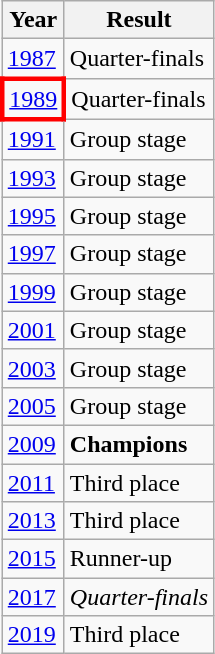<table class="wikitable">
<tr>
<th>Year</th>
<th>Result</th>
</tr>
<tr>
<td> <a href='#'>1987</a></td>
<td>Quarter-finals</td>
</tr>
<tr>
<td style="border: 3px solid red"> <a href='#'>1989</a></td>
<td>Quarter-finals</td>
</tr>
<tr>
<td> <a href='#'>1991</a></td>
<td>Group stage</td>
</tr>
<tr>
<td> <a href='#'>1993</a></td>
<td>Group stage</td>
</tr>
<tr>
<td> <a href='#'>1995</a></td>
<td>Group stage</td>
</tr>
<tr>
<td> <a href='#'>1997</a></td>
<td>Group stage</td>
</tr>
<tr>
<td> <a href='#'>1999</a></td>
<td>Group stage</td>
</tr>
<tr>
<td> <a href='#'>2001</a></td>
<td>Group stage</td>
</tr>
<tr>
<td> <a href='#'>2003</a></td>
<td>Group stage</td>
</tr>
<tr>
<td> <a href='#'>2005</a></td>
<td>Group stage</td>
</tr>
<tr>
<td> <a href='#'>2009</a></td>
<td> <strong>Champions</strong></td>
</tr>
<tr>
<td> <a href='#'>2011</a></td>
<td> Third place</td>
</tr>
<tr>
<td> <a href='#'>2013</a></td>
<td> Third place</td>
</tr>
<tr>
<td> <a href='#'>2015</a></td>
<td> Runner-up</td>
</tr>
<tr>
<td>  <a href='#'>2017</a></td>
<td><em>Quarter-finals</em></td>
</tr>
<tr>
<td> <a href='#'>2019</a></td>
<td> Third place</td>
</tr>
</table>
